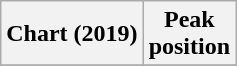<table class="wikitable">
<tr>
<th>Chart (2019)</th>
<th>Peak<br>position</th>
</tr>
<tr>
</tr>
</table>
